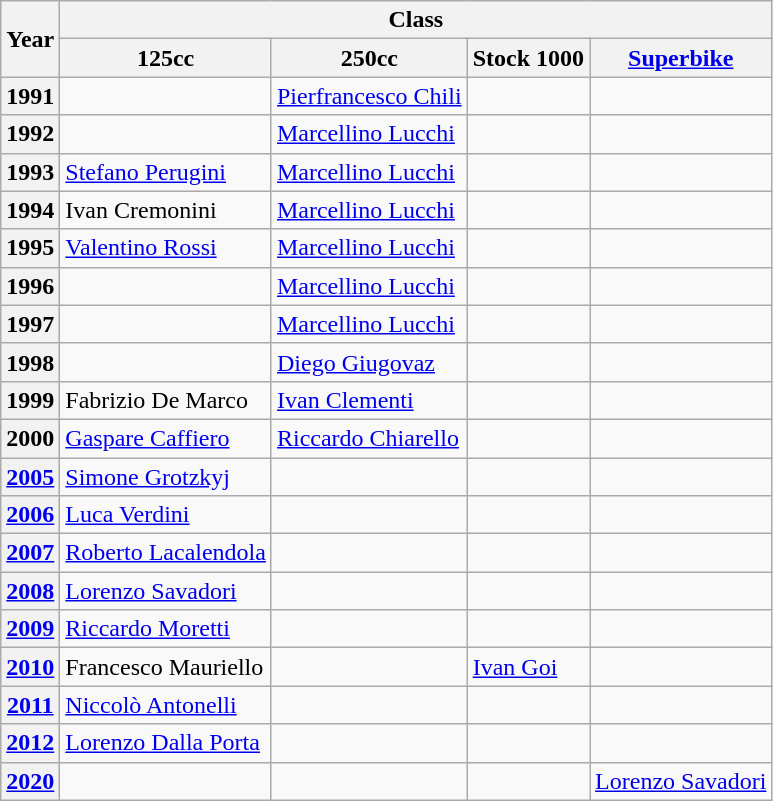<table class="wikitable">
<tr>
<th rowspan="2">Year</th>
<th colspan="4">Class</th>
</tr>
<tr>
<th>125cc</th>
<th>250cc</th>
<th>Stock 1000</th>
<th><a href='#'>Superbike</a></th>
</tr>
<tr>
<th>1991</th>
<td></td>
<td align="left"> <a href='#'>Pierfrancesco Chili</a></td>
<td></td>
<td></td>
</tr>
<tr>
<th>1992</th>
<td></td>
<td align="left"> <a href='#'>Marcellino Lucchi</a></td>
<td></td>
<td></td>
</tr>
<tr>
<th>1993</th>
<td align="left"> <a href='#'>Stefano Perugini</a></td>
<td align="left"> <a href='#'>Marcellino Lucchi</a></td>
<td></td>
<td></td>
</tr>
<tr>
<th>1994</th>
<td align="left"> Ivan Cremonini</td>
<td align="left"> <a href='#'>Marcellino Lucchi</a></td>
<td></td>
<td></td>
</tr>
<tr>
<th>1995</th>
<td align="left"> <a href='#'>Valentino Rossi</a></td>
<td align="left"> <a href='#'>Marcellino Lucchi</a></td>
<td></td>
<td></td>
</tr>
<tr>
<th>1996</th>
<td></td>
<td align="left"> <a href='#'>Marcellino Lucchi</a></td>
<td></td>
<td></td>
</tr>
<tr>
<th>1997</th>
<td></td>
<td align="left"> <a href='#'>Marcellino Lucchi</a></td>
<td></td>
<td></td>
</tr>
<tr>
<th>1998</th>
<td></td>
<td align="left"> <a href='#'>Diego Giugovaz</a></td>
<td></td>
<td></td>
</tr>
<tr>
<th>1999</th>
<td align="left"> Fabrizio De Marco</td>
<td align="left"> <a href='#'>Ivan Clementi</a></td>
<td></td>
<td></td>
</tr>
<tr>
<th>2000</th>
<td align="left"> <a href='#'>Gaspare Caffiero</a></td>
<td align="left"> <a href='#'>Riccardo Chiarello</a></td>
<td></td>
<td></td>
</tr>
<tr>
<th><a href='#'>2005</a></th>
<td align="left"> <a href='#'>Simone Grotzkyj</a></td>
<td></td>
<td></td>
<td></td>
</tr>
<tr>
<th><a href='#'>2006</a></th>
<td align="left"> <a href='#'>Luca Verdini</a></td>
<td></td>
<td></td>
<td></td>
</tr>
<tr>
<th><a href='#'>2007</a></th>
<td align="left"> <a href='#'>Roberto Lacalendola</a></td>
<td></td>
<td></td>
<td></td>
</tr>
<tr>
<th><a href='#'>2008</a></th>
<td align="left"> <a href='#'>Lorenzo Savadori</a></td>
<td></td>
<td></td>
<td></td>
</tr>
<tr>
<th><a href='#'>2009</a></th>
<td align="left"> <a href='#'>Riccardo Moretti</a></td>
<td></td>
<td></td>
<td></td>
</tr>
<tr>
<th><a href='#'>2010</a></th>
<td align="left"> Francesco Mauriello</td>
<td></td>
<td align="left"> <a href='#'>Ivan Goi</a></td>
<td></td>
</tr>
<tr>
<th><a href='#'>2011</a></th>
<td align="left"> <a href='#'>Niccolò Antonelli</a></td>
<td></td>
<td></td>
<td></td>
</tr>
<tr>
<th><a href='#'>2012</a></th>
<td align="left"> <a href='#'>Lorenzo Dalla Porta</a></td>
<td></td>
<td></td>
<td></td>
</tr>
<tr>
<th><a href='#'>2020</a></th>
<td></td>
<td></td>
<td></td>
<td align="left"> <a href='#'>Lorenzo Savadori</a></td>
</tr>
</table>
